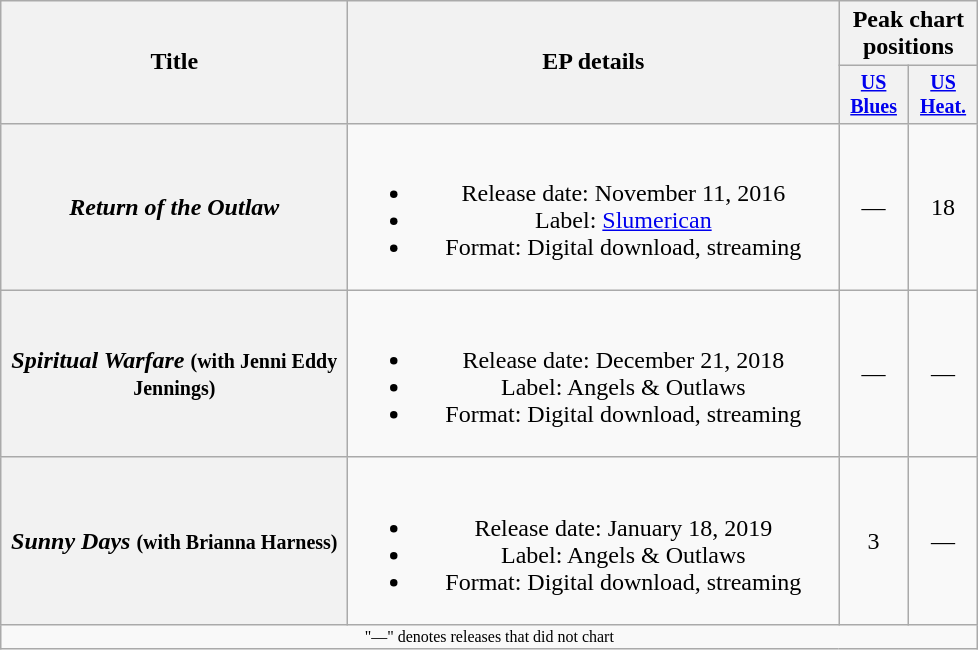<table class="wikitable plainrowheaders" style="text-align:center;">
<tr>
<th rowspan="2" style="width:14em;">Title</th>
<th rowspan="2" style="width:20em;">EP details</th>
<th colspan="2">Peak chart positions</th>
</tr>
<tr style="font-size:smaller;">
<th style="width:40px;"><a href='#'>US<br>Blues</a><br></th>
<th style="width:40px;"><a href='#'>US<br>Heat.</a><br></th>
</tr>
<tr>
<th scope="row"><em>Return of the Outlaw</em></th>
<td><br><ul><li>Release date: November 11, 2016</li><li>Label: <a href='#'>Slumerican</a></li><li>Format: Digital download, streaming</li></ul></td>
<td>—</td>
<td>18</td>
</tr>
<tr>
<th scope="row"><em>Spiritual Warfare</em> <small>(with Jenni Eddy Jennings)</small></th>
<td><br><ul><li>Release date: December 21, 2018</li><li>Label: Angels & Outlaws</li><li>Format: Digital download, streaming</li></ul></td>
<td>—</td>
<td>—</td>
</tr>
<tr>
<th scope="row"><em>Sunny Days</em> <small>(with Brianna Harness)</small></th>
<td><br><ul><li>Release date: January 18, 2019</li><li>Label: Angels & Outlaws</li><li>Format: Digital download, streaming</li></ul></td>
<td>3</td>
<td>—</td>
</tr>
<tr>
<td colspan="4" style="font-size:8pt">"—" denotes releases that did not chart</td>
</tr>
</table>
